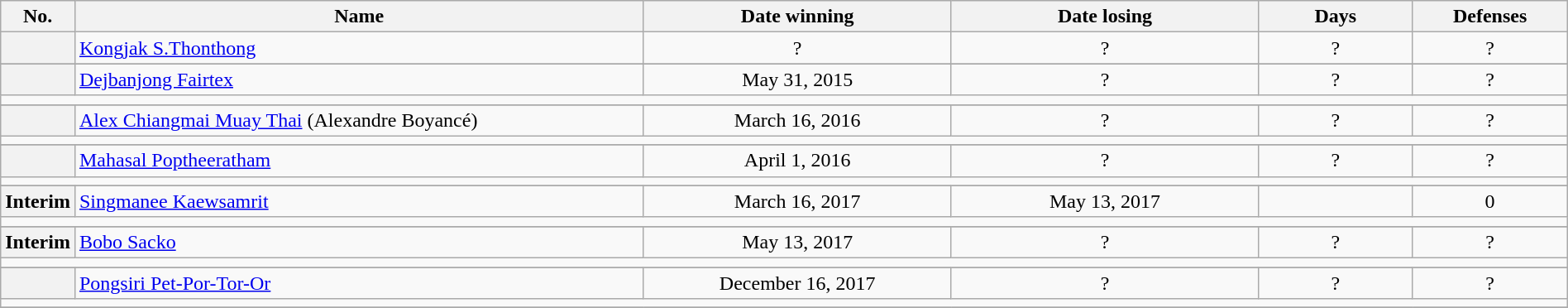<table class="wikitable" width=100%>
<tr>
<th style="width:1%;">No.</th>
<th style="width:37%;">Name</th>
<th style="width:20%;">Date winning</th>
<th style="width:20%;">Date losing</th>
<th data-sort-type="number" style="width:10%;">Days</th>
<th data-sort-type="number" style="width:10%;">Defenses</th>
</tr>
<tr align=center>
<th></th>
<td align=left> <a href='#'>Kongjak S.Thonthong</a></td>
<td>?</td>
<td>?</td>
<td>?</td>
<td>?</td>
</tr>
<tr>
</tr>
<tr align=center>
<th></th>
<td align=left> <a href='#'>Dejbanjong Fairtex</a></td>
<td>May 31, 2015</td>
<td>?</td>
<td>?</td>
<td>?</td>
</tr>
<tr>
<td colspan="6"></td>
</tr>
<tr>
</tr>
<tr align=center>
<th></th>
<td align=left> <a href='#'>Alex Chiangmai Muay Thai</a> (Alexandre Boyancé)</td>
<td>March 16, 2016</td>
<td>?</td>
<td>?</td>
<td>?</td>
</tr>
<tr>
<td colspan="6"></td>
</tr>
<tr>
</tr>
<tr align=center>
<th></th>
<td align=left> <a href='#'>Mahasal Poptheeratham</a></td>
<td>April 1, 2016</td>
<td>?</td>
<td>?</td>
<td>?</td>
</tr>
<tr>
<td colspan="6"></td>
</tr>
<tr>
</tr>
<tr align=center>
<th>Interim</th>
<td align=left> <a href='#'>Singmanee Kaewsamrit</a></td>
<td>March 16, 2017</td>
<td>May 13, 2017</td>
<td></td>
<td>0</td>
</tr>
<tr>
<td colspan="6"></td>
</tr>
<tr>
</tr>
<tr align=center>
<th>Interim</th>
<td align=left> <a href='#'>Bobo Sacko</a></td>
<td>May 13, 2017</td>
<td>?</td>
<td>?</td>
<td>?</td>
</tr>
<tr>
<td colspan="6"></td>
</tr>
<tr>
</tr>
<tr>
</tr>
<tr align=center>
<th></th>
<td align=left> <a href='#'>Pongsiri Pet-Por-Tor-Or</a></td>
<td>December 16, 2017</td>
<td>?</td>
<td>?</td>
<td>?</td>
</tr>
<tr>
<td colspan="6"></td>
</tr>
<tr>
</tr>
</table>
